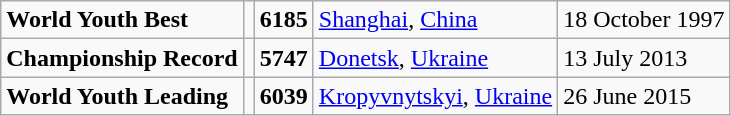<table class="wikitable">
<tr>
<td><strong>World Youth Best</strong></td>
<td></td>
<td><strong>6185</strong></td>
<td><a href='#'>Shanghai</a>, <a href='#'>China</a></td>
<td>18 October 1997</td>
</tr>
<tr>
<td><strong>Championship Record</strong></td>
<td></td>
<td><strong>5747</strong></td>
<td><a href='#'>Donetsk</a>, <a href='#'>Ukraine</a></td>
<td>13 July 2013</td>
</tr>
<tr>
<td><strong>World Youth Leading</strong></td>
<td></td>
<td><strong>6039</strong></td>
<td><a href='#'>Kropyvnytskyi</a>, <a href='#'>Ukraine</a></td>
<td>26 June 2015</td>
</tr>
</table>
